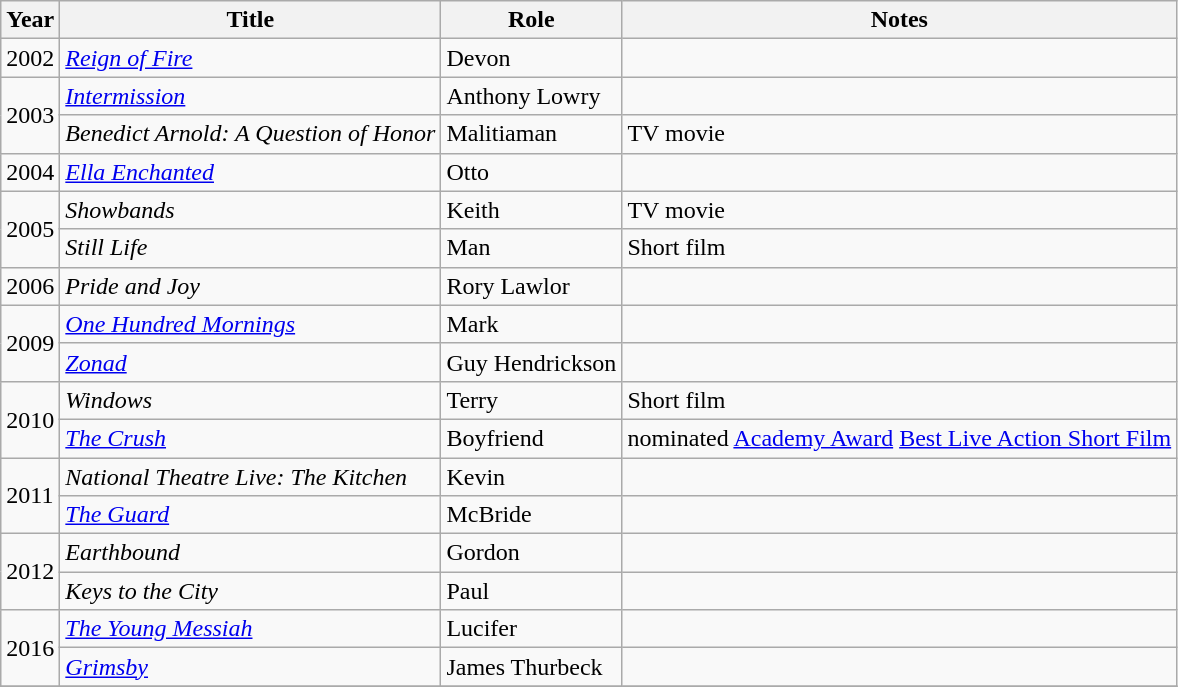<table class="wikitable sortable">
<tr>
<th>Year</th>
<th>Title</th>
<th>Role</th>
<th>Notes</th>
</tr>
<tr>
<td>2002</td>
<td><em><a href='#'>Reign of Fire</a></em></td>
<td>Devon</td>
<td></td>
</tr>
<tr>
<td rowspan="2">2003</td>
<td><em><a href='#'>Intermission</a></em></td>
<td>Anthony Lowry</td>
<td></td>
</tr>
<tr>
<td><em>Benedict Arnold: A Question of Honor</em></td>
<td>Malitiaman</td>
<td>TV movie</td>
</tr>
<tr>
<td>2004</td>
<td><em><a href='#'>Ella Enchanted</a></em></td>
<td>Otto</td>
<td></td>
</tr>
<tr>
<td rowspan="2">2005</td>
<td><em>Showbands</em></td>
<td>Keith</td>
<td>TV movie</td>
</tr>
<tr>
<td><em>Still Life</em></td>
<td>Man</td>
<td>Short film</td>
</tr>
<tr>
<td>2006</td>
<td><em>Pride and Joy</em></td>
<td>Rory Lawlor</td>
<td></td>
</tr>
<tr>
<td rowspan="2">2009</td>
<td><em><a href='#'>One Hundred Mornings</a></em></td>
<td>Mark</td>
<td></td>
</tr>
<tr>
<td><em><a href='#'>Zonad</a></em></td>
<td>Guy Hendrickson</td>
<td></td>
</tr>
<tr>
<td rowspan="2">2010</td>
<td><em>Windows</em></td>
<td>Terry</td>
<td>Short film</td>
</tr>
<tr>
<td><em><a href='#'>The Crush</a></em></td>
<td>Boyfriend</td>
<td>nominated <a href='#'>Academy Award</a> <a href='#'>Best Live Action Short Film</a></td>
</tr>
<tr>
<td rowspan="2">2011</td>
<td><em>National Theatre Live: The Kitchen</em></td>
<td>Kevin</td>
<td></td>
</tr>
<tr>
<td><em><a href='#'>The Guard</a></em></td>
<td>McBride</td>
<td></td>
</tr>
<tr>
<td rowspan="2">2012</td>
<td><em>Earthbound</em></td>
<td>Gordon</td>
<td></td>
</tr>
<tr>
<td><em>Keys to the City</em></td>
<td>Paul</td>
<td></td>
</tr>
<tr>
<td rowspan="2">2016</td>
<td><em><a href='#'>The Young Messiah</a></em></td>
<td>Lucifer</td>
<td></td>
</tr>
<tr>
<td><em><a href='#'>Grimsby</a></em></td>
<td>James Thurbeck</td>
<td></td>
</tr>
<tr>
</tr>
</table>
